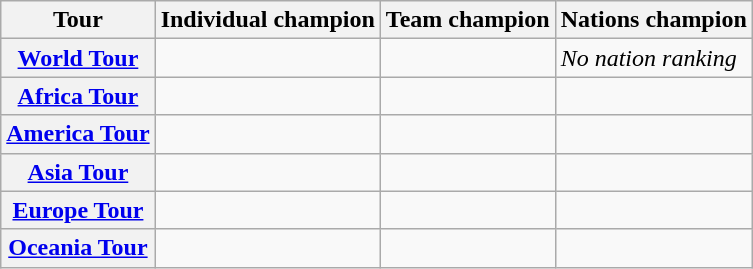<table class="wikitable sortable plainrowheaders">
<tr>
<th>Tour</th>
<th>Individual champion</th>
<th>Team champion</th>
<th>Nations champion</th>
</tr>
<tr>
<th scope=row><a href='#'>World Tour</a></th>
<td></td>
<td></td>
<td><em>No nation ranking</em></td>
</tr>
<tr>
<th scope=row><a href='#'>Africa Tour</a></th>
<td></td>
<td></td>
<td></td>
</tr>
<tr>
<th scope=row><a href='#'>America Tour</a></th>
<td></td>
<td></td>
<td></td>
</tr>
<tr>
<th scope=row><a href='#'>Asia Tour</a></th>
<td></td>
<td></td>
<td></td>
</tr>
<tr>
<th scope=row><a href='#'>Europe Tour</a></th>
<td></td>
<td></td>
<td></td>
</tr>
<tr>
<th scope=row><a href='#'>Oceania Tour</a></th>
<td></td>
<td></td>
<td></td>
</tr>
</table>
